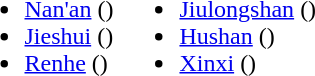<table>
<tr>
<td valign="top"><br><ul><li><a href='#'>Nan'an</a> ()</li><li><a href='#'>Jieshui</a> ()</li><li><a href='#'>Renhe</a> ()</li></ul></td>
<td valign="top"><br><ul><li><a href='#'>Jiulongshan</a> ()</li><li><a href='#'>Hushan</a> ()</li><li><a href='#'>Xinxi</a> ()</li></ul></td>
</tr>
</table>
